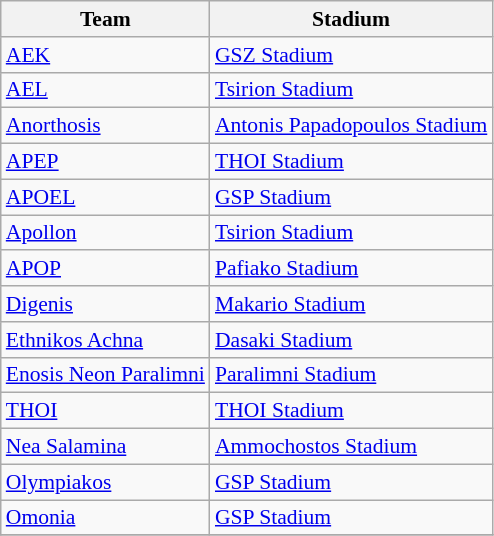<table class="wikitable" style="font-size:90%">
<tr>
<th>Team</th>
<th>Stadium</th>
</tr>
<tr>
<td><a href='#'>AEK</a></td>
<td><a href='#'>GSZ Stadium</a></td>
</tr>
<tr>
<td><a href='#'>AEL</a></td>
<td><a href='#'>Tsirion Stadium</a></td>
</tr>
<tr>
<td><a href='#'>Anorthosis</a></td>
<td><a href='#'>Antonis Papadopoulos Stadium</a></td>
</tr>
<tr>
<td><a href='#'>APEP</a></td>
<td><a href='#'>THOI Stadium</a></td>
</tr>
<tr>
<td><a href='#'>APOEL</a></td>
<td><a href='#'>GSP Stadium</a></td>
</tr>
<tr>
<td><a href='#'>Apollon</a></td>
<td><a href='#'>Tsirion Stadium</a></td>
</tr>
<tr>
<td><a href='#'>APOP</a></td>
<td><a href='#'>Pafiako Stadium</a></td>
</tr>
<tr>
<td><a href='#'>Digenis</a></td>
<td><a href='#'>Makario Stadium</a></td>
</tr>
<tr>
<td><a href='#'>Ethnikos Achna</a></td>
<td><a href='#'>Dasaki Stadium</a></td>
</tr>
<tr>
<td><a href='#'>Enosis Neon Paralimni</a></td>
<td><a href='#'>Paralimni Stadium</a></td>
</tr>
<tr>
<td><a href='#'>THOI</a></td>
<td><a href='#'>THOI Stadium</a></td>
</tr>
<tr>
<td><a href='#'>Nea Salamina</a></td>
<td><a href='#'>Ammochostos Stadium</a></td>
</tr>
<tr>
<td><a href='#'>Olympiakos</a></td>
<td><a href='#'>GSP Stadium</a></td>
</tr>
<tr>
<td><a href='#'>Omonia</a></td>
<td><a href='#'>GSP Stadium</a></td>
</tr>
<tr>
</tr>
</table>
